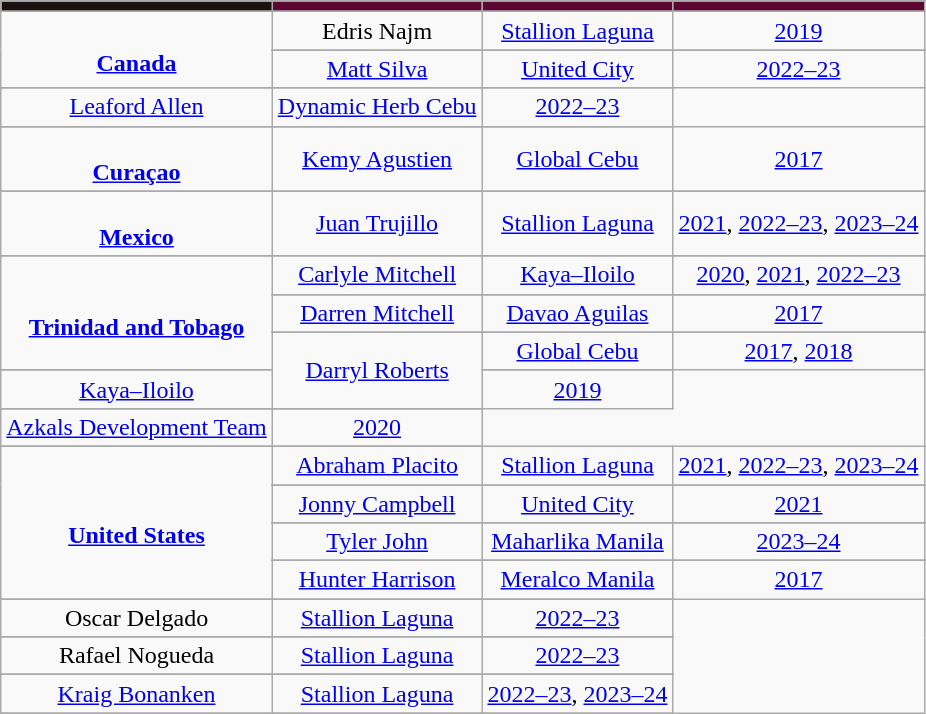<table class="wikitable sortable">
<tr align=center bgcolor=#DDDDDD style="color:black;">
</tr>
<tr>
<th style="background:#1A1110"></th>
<th style="background:#5C0632"></th>
<th style="background:#5C0632"></th>
<th style="background:#5C0632"></th>
</tr>
<tr>
</tr>
<tr align=center>
<td rowspan="3"><br><strong><a href='#'>Canada</a></strong></td>
<td>Edris Najm</td>
<td><a href='#'>Stallion Laguna</a></td>
<td><a href='#'>2019</a></td>
</tr>
<tr>
</tr>
<tr align=center>
<td><a href='#'>Matt Silva</a></td>
<td><a href='#'>United City</a></td>
<td><a href='#'>2022–23</a></td>
</tr>
<tr>
</tr>
<tr align=center>
<td><a href='#'>Leaford Allen</a></td>
<td><a href='#'>Dynamic Herb Cebu</a></td>
<td><a href='#'>2022–23</a></td>
</tr>
<tr>
</tr>
<tr align=center>
<td><br><strong><a href='#'>Curaçao</a></strong></td>
<td><a href='#'>Kemy Agustien</a></td>
<td><a href='#'>Global Cebu</a></td>
<td><a href='#'>2017</a></td>
</tr>
<tr>
</tr>
<tr align=center>
<td><br><strong><a href='#'>Mexico</a></strong></td>
<td><a href='#'>Juan Trujillo</a></td>
<td><a href='#'>Stallion Laguna</a></td>
<td><a href='#'>2021</a>, <a href='#'>2022–23</a>, <a href='#'>2023–24</a></td>
</tr>
<tr>
</tr>
<tr align=center>
<td rowspan="5"><br><strong><a href='#'>Trinidad and Tobago</a></strong></td>
<td><a href='#'>Carlyle Mitchell</a></td>
<td><a href='#'>Kaya–Iloilo</a></td>
<td><a href='#'>2020</a>, <a href='#'>2021</a>, <a href='#'>2022–23</a></td>
</tr>
<tr>
</tr>
<tr align=center>
<td><a href='#'>Darren Mitchell</a></td>
<td><a href='#'>Davao Aguilas</a></td>
<td><a href='#'>2017</a></td>
</tr>
<tr>
</tr>
<tr align=center>
<td rowspan="3"><a href='#'>Darryl Roberts</a></td>
<td><a href='#'>Global Cebu</a></td>
<td><a href='#'>2017</a>, <a href='#'>2018</a></td>
</tr>
<tr>
</tr>
<tr align=center>
<td><a href='#'>Kaya–Iloilo</a></td>
<td><a href='#'>2019</a></td>
</tr>
<tr>
</tr>
<tr align=center>
<td><a href='#'>Azkals Development Team</a></td>
<td><a href='#'>2020</a></td>
</tr>
<tr>
</tr>
<tr align=center>
<td rowspan="7"><br><strong><a href='#'>United States</a></strong></td>
<td><a href='#'>Abraham Placito</a></td>
<td><a href='#'>Stallion Laguna</a></td>
<td><a href='#'>2021</a>, <a href='#'>2022–23</a>, <a href='#'>2023–24</a></td>
</tr>
<tr>
</tr>
<tr align=center>
<td><a href='#'>Jonny Campbell</a></td>
<td><a href='#'>United City</a></td>
<td><a href='#'>2021</a></td>
</tr>
<tr>
</tr>
<tr align=center>
<td><a href='#'>Tyler John</a></td>
<td><a href='#'>Maharlika Manila</a></td>
<td><a href='#'>2023–24</a></td>
</tr>
<tr>
</tr>
<tr align=center>
<td><a href='#'>Hunter Harrison</a></td>
<td><a href='#'>Meralco Manila</a></td>
<td><a href='#'>2017</a></td>
</tr>
<tr>
</tr>
<tr align=center>
<td>Oscar Delgado</td>
<td><a href='#'>Stallion Laguna</a></td>
<td><a href='#'>2022–23</a></td>
</tr>
<tr>
</tr>
<tr align=center>
<td>Rafael Nogueda</td>
<td><a href='#'>Stallion Laguna</a></td>
<td><a href='#'>2022–23</a></td>
</tr>
<tr>
</tr>
<tr align=center>
<td><a href='#'>Kraig Bonanken</a></td>
<td><a href='#'>Stallion Laguna</a></td>
<td><a href='#'>2022–23</a>, <a href='#'>2023–24</a></td>
</tr>
<tr>
</tr>
</table>
